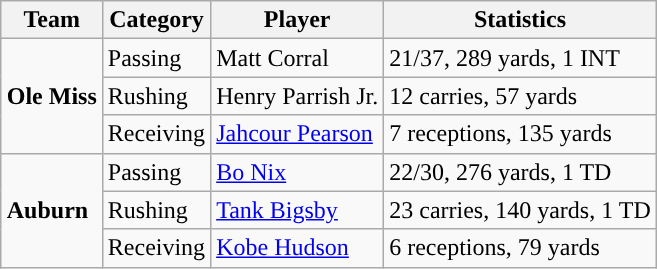<table class="wikitable" style="float: right;">
<tr>
<th>Team</th>
<th>Category</th>
<th>Player</th>
<th>Statistics</th>
</tr>
<tr>
<td rowspan=3><strong>Ole Miss</strong></td>
<td>Passing</td>
<td>Matt Corral</td>
<td>21/37, 289 yards, 1 INT</td>
</tr>
<tr>
<td>Rushing</td>
<td>Henry Parrish Jr.</td>
<td>12 carries, 57 yards</td>
</tr>
<tr>
<td>Receiving</td>
<td><a href='#'>Jahcour Pearson</a></td>
<td>7 receptions, 135 yards</td>
</tr>
<tr>
<td rowspan=3><strong>Auburn</strong></td>
<td>Passing</td>
<td><a href='#'>Bo Nix</a></td>
<td>22/30, 276 yards, 1 TD</td>
</tr>
<tr>
<td>Rushing</td>
<td><a href='#'>Tank Bigsby</a></td>
<td>23 carries, 140 yards, 1 TD</td>
</tr>
<tr>
<td>Receiving</td>
<td><a href='#'>Kobe Hudson</a></td>
<td>6 receptions, 79 yards</td>
</tr>
</table>
